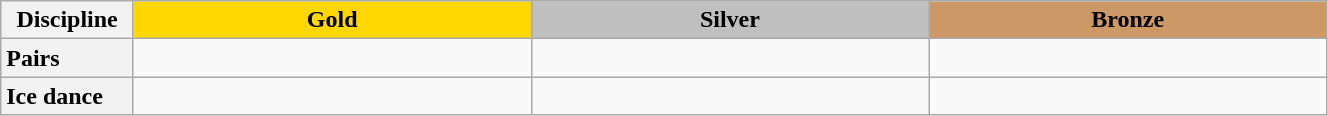<table class="wikitable unsortable" style="text-align:left; width:70%">
<tr>
<th scope="col">Discipline</th>
<td scope="col" style="text-align:center; width:30%; background:gold"><strong>Gold</strong></td>
<td scope="col" style="text-align:center; width:30%; background:silver"><strong>Silver</strong></td>
<td scope="col" style="text-align:center; width:30%; background:#c96"><strong>Bronze</strong></td>
</tr>
<tr>
<th scope="row" style="text-align:left">Pairs</th>
<td></td>
<td></td>
<td></td>
</tr>
<tr>
<th scope="row" style="text-align:left">Ice dance</th>
<td></td>
<td></td>
<td></td>
</tr>
</table>
